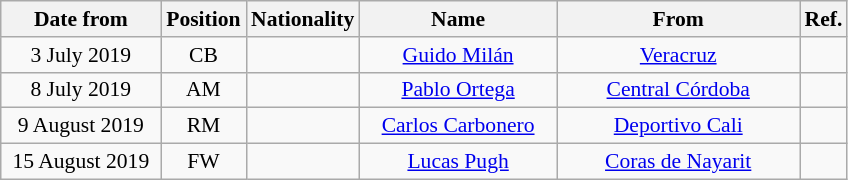<table class="wikitable" style="text-align:center; font-size:90%; ">
<tr>
<th style="background:#; color:#; width:100px;">Date from</th>
<th style="background:#; color:#; width:50px;">Position</th>
<th style="background:#; color:#; width:50px;">Nationality</th>
<th style="background:#; color:#; width:125px;">Name</th>
<th style="background:#; color:#; width:155px;">From</th>
<th style="background:#; color:#; width:25px;">Ref.</th>
</tr>
<tr>
<td>3 July 2019</td>
<td>CB</td>
<td></td>
<td><a href='#'>Guido Milán</a></td>
<td> <a href='#'>Veracruz</a></td>
<td></td>
</tr>
<tr>
<td>8 July 2019</td>
<td>AM</td>
<td></td>
<td><a href='#'>Pablo Ortega</a></td>
<td> <a href='#'>Central Córdoba</a></td>
<td></td>
</tr>
<tr>
<td>9 August 2019</td>
<td>RM</td>
<td></td>
<td><a href='#'>Carlos Carbonero</a></td>
<td> <a href='#'>Deportivo Cali</a></td>
<td></td>
</tr>
<tr>
<td>15 August 2019</td>
<td>FW</td>
<td></td>
<td><a href='#'>Lucas Pugh</a></td>
<td> <a href='#'>Coras de Nayarit</a></td>
<td></td>
</tr>
</table>
